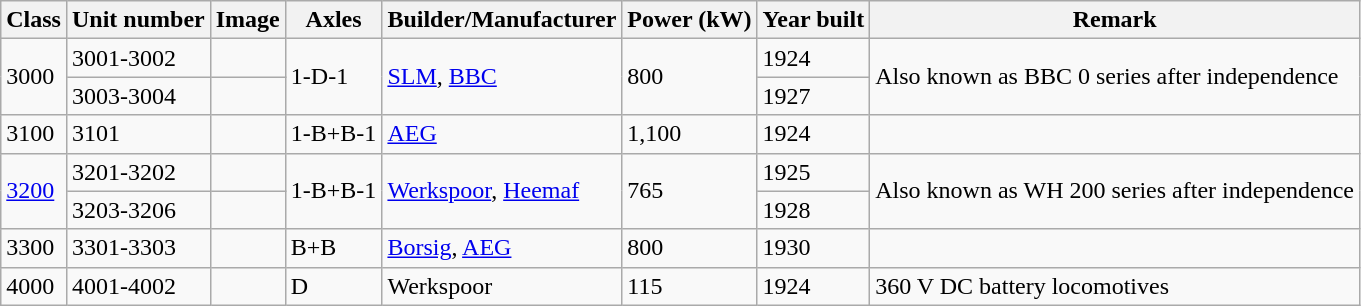<table class="wikitable">
<tr>
<th>Class</th>
<th>Unit number</th>
<th>Image</th>
<th>Axles</th>
<th>Builder/Manufacturer</th>
<th>Power (kW)</th>
<th>Year built</th>
<th>Remark</th>
</tr>
<tr>
<td rowspan="2">3000</td>
<td>3001-3002</td>
<td></td>
<td rowspan="2">1-D-1</td>
<td rowspan="2"> <a href='#'>SLM</a>, <a href='#'>BBC</a></td>
<td rowspan="2">800</td>
<td>1924</td>
<td rowspan="2">Also known as BBC 0 series after independence</td>
</tr>
<tr>
<td>3003-3004</td>
<td></td>
<td>1927</td>
</tr>
<tr>
<td>3100</td>
<td>3101</td>
<td></td>
<td>1-B+B-1</td>
<td> <a href='#'>AEG</a></td>
<td>1,100</td>
<td>1924</td>
<td></td>
</tr>
<tr>
<td rowspan="2"><a href='#'>3200</a></td>
<td>3201-3202</td>
<td></td>
<td rowspan="2">1-B+B-1</td>
<td rowspan="2"> <a href='#'>Werkspoor</a>, <a href='#'>Heemaf</a></td>
<td rowspan="2">765</td>
<td>1925</td>
<td rowspan="2">Also known as WH 200 series after independence</td>
</tr>
<tr>
<td>3203-3206</td>
<td></td>
<td>1928</td>
</tr>
<tr>
<td>3300</td>
<td>3301-3303</td>
<td></td>
<td>B+B</td>
<td> <a href='#'>Borsig</a>, <a href='#'>AEG</a></td>
<td>800</td>
<td>1930</td>
<td></td>
</tr>
<tr>
<td>4000</td>
<td>4001-4002</td>
<td></td>
<td>D</td>
<td> Werkspoor</td>
<td>115</td>
<td>1924</td>
<td>360 V DC battery locomotives</td>
</tr>
</table>
